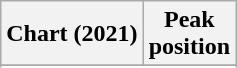<table class="wikitable sortable plainrowheaders" style="text-align:center">
<tr>
<th scope="col">Chart (2021)</th>
<th scope="col">Peak<br> position</th>
</tr>
<tr>
</tr>
<tr>
</tr>
</table>
